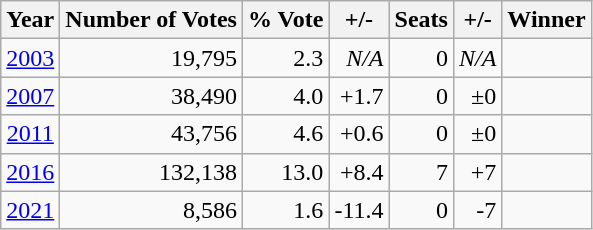<table class="wikitable sortable">
<tr style="text-align:center;">
<th>Year</th>
<th>Number of Votes</th>
<th>% Vote</th>
<th>+/-</th>
<th>Seats</th>
<th>+/-</th>
<th colspan=2>Winner</th>
</tr>
<tr style="text-align:center;">
<td><a href='#'>2003</a></td>
<td style="text-align: right; margin-right: 0.5em">19,795</td>
<td style="text-align: right; margin-right: 0.5em">2.3</td>
<td style="text-align: right; margin-right: 0.5em"><em>N/A</em></td>
<td style="text-align: right; margin-right: 0.5em">0</td>
<td style="text-align: right; margin-right: 0.5em"><em>N/A</em></td>
<td></td>
</tr>
<tr style="text-align:center;">
<td><a href='#'>2007</a></td>
<td style="text-align: right; margin-right: 0.5em">38,490</td>
<td style="text-align: right; margin-right: 0.5em">4.0</td>
<td style="text-align: right; margin-right: 0.5em">+1.7</td>
<td style="text-align: right; margin-right: 0.5em">0</td>
<td style="text-align: right; margin-right: 0.5em">±0</td>
<td></td>
</tr>
<tr style="text-align:center;">
<td><a href='#'>2011</a></td>
<td style="text-align: right; margin-right: 0.5em">43,756</td>
<td style="text-align: right; margin-right: 0.5em">4.6</td>
<td style="text-align: right; margin-right: 0.5em">+0.6</td>
<td style="text-align: right; margin-right: 0.5em">0</td>
<td style="text-align: right; margin-right: 0.5em">±0</td>
<td></td>
</tr>
<tr style="text-align:center;">
<td><a href='#'>2016</a></td>
<td style="text-align: right; margin-right: 0.5em">132,138</td>
<td style="text-align: right; margin-right: 0.5em">13.0</td>
<td style="text-align: right; margin-right: 0.5em">+8.4</td>
<td style="text-align: right; margin-right: 0.5em">7</td>
<td style="text-align: right; margin-right: 0.5em">+7</td>
<td></td>
</tr>
<tr style="text-align:center;">
<td><a href='#'>2021</a></td>
<td style="text-align: right; margin-right: 0.5em">8,586</td>
<td style="text-align: right; margin-right: 0.5em">1.6</td>
<td style="text-align: right; margin-right: 0.5em">-11.4</td>
<td style="text-align: right; margin-right: 0.5em">0</td>
<td style="text-align: right; margin-right: 0.5em">-7</td>
<td></td>
</tr>
</table>
